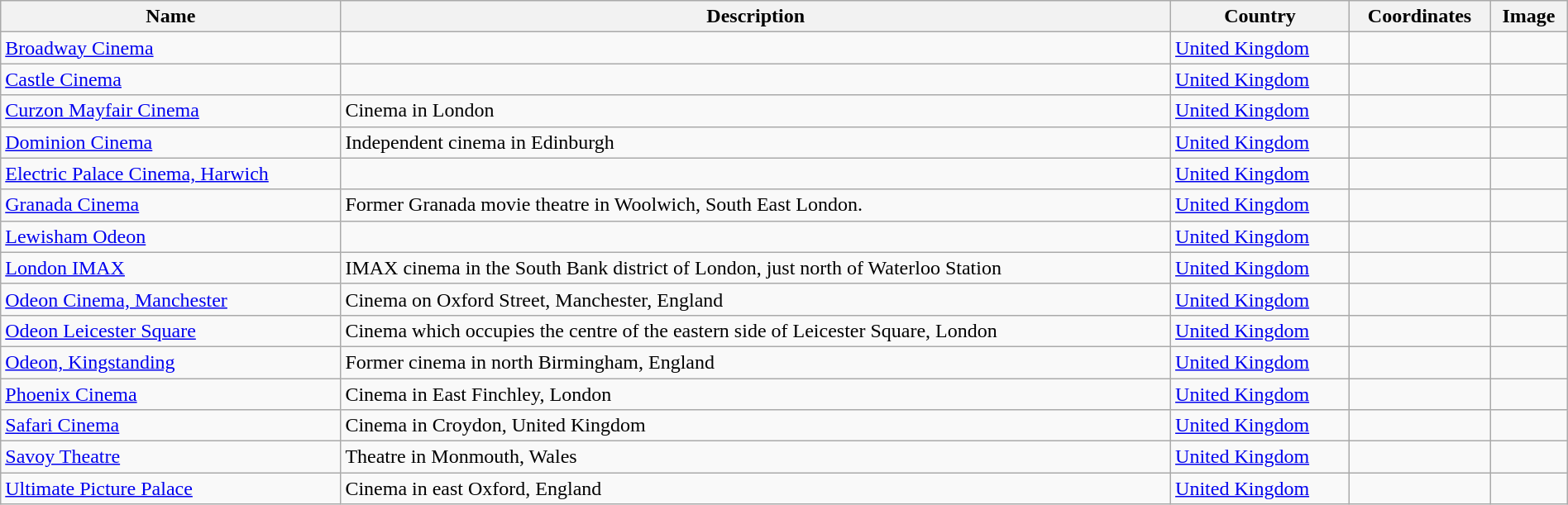<table class='wikitable sortable' style="width:100%">
<tr>
<th>Name</th>
<th>Description</th>
<th>Country</th>
<th>Coordinates</th>
<th>Image</th>
</tr>
<tr>
<td><a href='#'>Broadway Cinema</a></td>
<td></td>
<td><a href='#'>United Kingdom</a></td>
<td></td>
<td></td>
</tr>
<tr>
<td><a href='#'>Castle Cinema</a></td>
<td></td>
<td><a href='#'>United Kingdom</a></td>
<td></td>
<td></td>
</tr>
<tr>
<td><a href='#'>Curzon Mayfair Cinema</a></td>
<td>Cinema in London</td>
<td><a href='#'>United Kingdom</a></td>
<td></td>
<td></td>
</tr>
<tr>
<td><a href='#'>Dominion Cinema</a></td>
<td>Independent cinema in Edinburgh</td>
<td><a href='#'>United Kingdom</a></td>
<td></td>
<td></td>
</tr>
<tr>
<td><a href='#'>Electric Palace Cinema, Harwich</a></td>
<td></td>
<td><a href='#'>United Kingdom</a></td>
<td></td>
<td></td>
</tr>
<tr>
<td><a href='#'>Granada Cinema</a></td>
<td>Former Granada movie theatre in Woolwich, South East London.</td>
<td><a href='#'>United Kingdom</a></td>
<td></td>
<td></td>
</tr>
<tr>
<td><a href='#'>Lewisham Odeon</a></td>
<td></td>
<td><a href='#'>United Kingdom</a></td>
<td></td>
<td></td>
</tr>
<tr>
<td><a href='#'>London IMAX</a></td>
<td>IMAX cinema in the South Bank district of London, just north of Waterloo Station</td>
<td><a href='#'>United Kingdom</a></td>
<td></td>
<td></td>
</tr>
<tr>
<td><a href='#'>Odeon Cinema, Manchester</a></td>
<td>Cinema on Oxford Street, Manchester, England</td>
<td><a href='#'>United Kingdom</a></td>
<td></td>
<td></td>
</tr>
<tr>
<td><a href='#'>Odeon Leicester Square</a></td>
<td>Cinema which occupies the centre of the eastern side of Leicester Square, London</td>
<td><a href='#'>United Kingdom</a></td>
<td></td>
<td></td>
</tr>
<tr>
<td><a href='#'>Odeon, Kingstanding</a></td>
<td>Former cinema in north Birmingham, England</td>
<td><a href='#'>United Kingdom</a></td>
<td></td>
<td></td>
</tr>
<tr>
<td><a href='#'>Phoenix Cinema</a></td>
<td>Cinema in East Finchley, London</td>
<td><a href='#'>United Kingdom</a></td>
<td></td>
<td></td>
</tr>
<tr>
<td><a href='#'>Safari Cinema</a></td>
<td>Cinema in Croydon, United Kingdom</td>
<td><a href='#'>United Kingdom</a></td>
<td></td>
<td></td>
</tr>
<tr>
<td><a href='#'>Savoy Theatre</a></td>
<td>Theatre in Monmouth, Wales</td>
<td><a href='#'>United Kingdom</a></td>
<td></td>
<td></td>
</tr>
<tr>
<td><a href='#'>Ultimate Picture Palace</a></td>
<td>Cinema in east Oxford, England</td>
<td><a href='#'>United Kingdom</a></td>
<td></td>
<td></td>
</tr>
</table>
